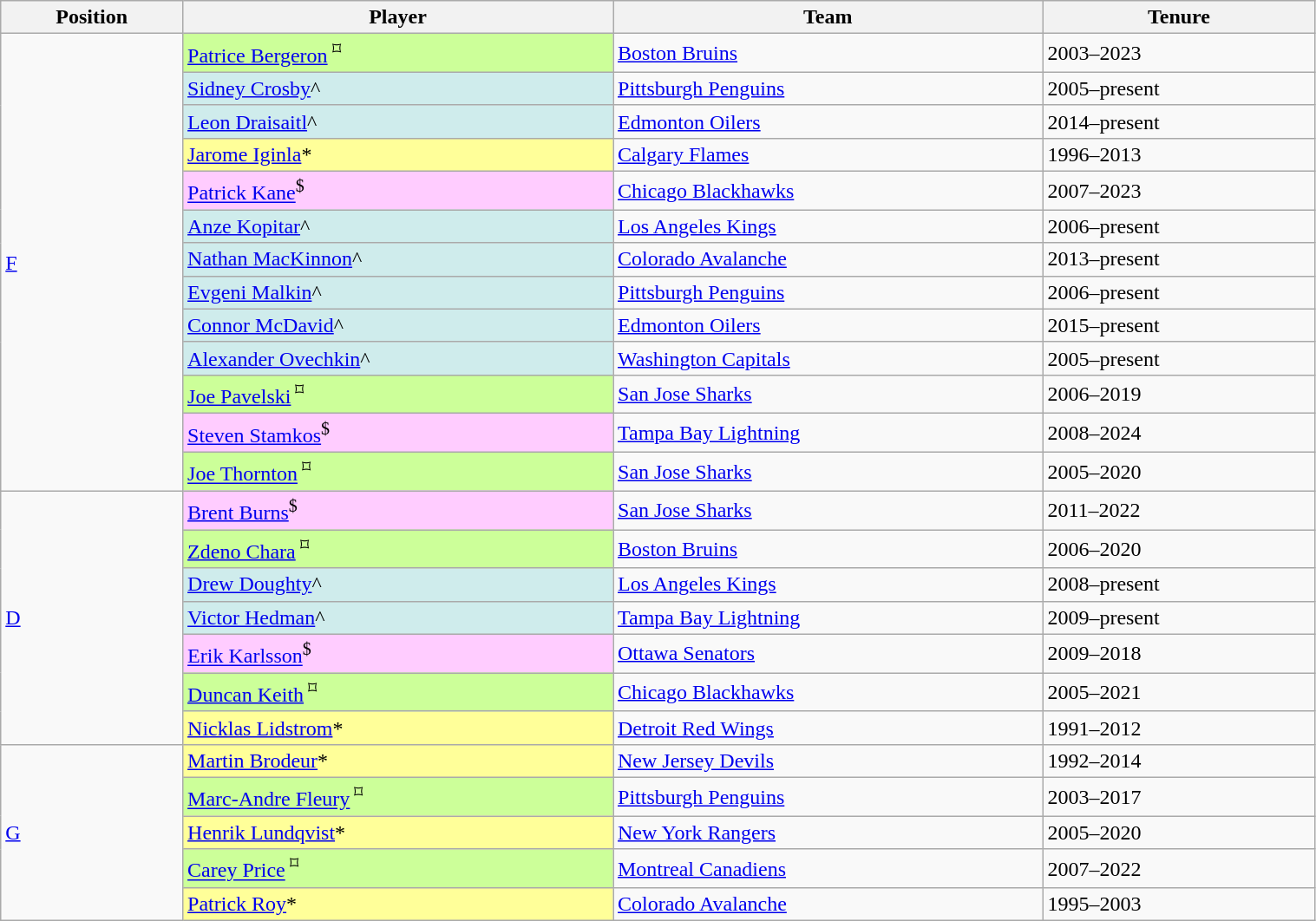<table class="wikitable" style="width:80%">
<tr>
<th>Position</th>
<th>Player</th>
<th>Team</th>
<th>Tenure</th>
</tr>
<tr>
<td rowspan="13"><a href='#'>F</a></td>
<td bgcolor="#CCFF99"><a href='#'>Patrice Bergeron</a><sup> ⌑</sup></td>
<td><a href='#'>Boston Bruins</a></td>
<td>2003–2023</td>
</tr>
<tr>
<td bgcolor="#CFECEC"><a href='#'>Sidney Crosby</a>^</td>
<td><a href='#'>Pittsburgh Penguins</a></td>
<td>2005–present</td>
</tr>
<tr>
<td bgcolor="#CFECEC"><a href='#'>Leon Draisaitl</a>^</td>
<td><a href='#'>Edmonton Oilers</a></td>
<td>2014–present</td>
</tr>
<tr>
<td bgcolor="#FFFF99"><a href='#'>Jarome Iginla</a>*</td>
<td><a href='#'>Calgary Flames</a></td>
<td>1996–2013</td>
</tr>
<tr>
<td bgcolor="#FFCCFF"><a href='#'>Patrick Kane</a><sup>$</sup></td>
<td><a href='#'>Chicago Blackhawks</a></td>
<td>2007–2023</td>
</tr>
<tr>
<td bgcolor="#CFECEC"><a href='#'>Anze Kopitar</a>^</td>
<td><a href='#'>Los Angeles Kings</a></td>
<td>2006–present</td>
</tr>
<tr>
<td bgcolor="#CFECEC"><a href='#'>Nathan MacKinnon</a>^</td>
<td><a href='#'>Colorado Avalanche</a></td>
<td>2013–present</td>
</tr>
<tr>
<td bgcolor="#CFECEC"><a href='#'>Evgeni Malkin</a>^</td>
<td><a href='#'>Pittsburgh Penguins</a></td>
<td>2006–present</td>
</tr>
<tr>
<td bgcolor="#CFECEC"><a href='#'>Connor McDavid</a>^</td>
<td><a href='#'>Edmonton Oilers</a></td>
<td>2015–present</td>
</tr>
<tr>
<td bgcolor="#CFECEC"><a href='#'>Alexander Ovechkin</a>^</td>
<td><a href='#'>Washington Capitals</a></td>
<td>2005–present</td>
</tr>
<tr>
<td bgcolor="#CCFF99"><a href='#'>Joe Pavelski</a><sup> ⌑</sup></td>
<td><a href='#'>San Jose Sharks</a></td>
<td>2006–2019</td>
</tr>
<tr>
<td bgcolor="#FFCCFF"><a href='#'>Steven Stamkos</a><sup>$</sup></td>
<td><a href='#'>Tampa Bay Lightning</a></td>
<td>2008–2024</td>
</tr>
<tr>
<td bgcolor="#CCFF99"><a href='#'>Joe Thornton</a><sup> ⌑</sup></td>
<td><a href='#'>San Jose Sharks</a></td>
<td>2005–2020</td>
</tr>
<tr>
<td rowspan="7"><a href='#'>D</a></td>
<td bgcolor="#FFCCFF"><a href='#'>Brent Burns</a><sup>$</sup></td>
<td><a href='#'>San Jose Sharks</a></td>
<td>2011–2022</td>
</tr>
<tr>
<td bgcolor="#CCFF99"><a href='#'>Zdeno Chara</a><sup> ⌑</sup></td>
<td><a href='#'>Boston Bruins</a></td>
<td>2006–2020</td>
</tr>
<tr>
<td bgcolor="#CFECEC"><a href='#'>Drew Doughty</a>^</td>
<td><a href='#'>Los Angeles Kings</a></td>
<td>2008–present</td>
</tr>
<tr>
<td bgcolor="#CFECEC"><a href='#'>Victor Hedman</a>^</td>
<td><a href='#'>Tampa Bay Lightning</a></td>
<td>2009–present</td>
</tr>
<tr>
<td bgcolor="#FFCCFF"><a href='#'>Erik Karlsson</a><sup>$</sup></td>
<td><a href='#'>Ottawa Senators</a></td>
<td>2009–2018</td>
</tr>
<tr>
<td bgcolor="#CCFF99"><a href='#'>Duncan Keith</a><sup> ⌑</sup></td>
<td><a href='#'>Chicago Blackhawks</a></td>
<td>2005–2021</td>
</tr>
<tr>
<td bgcolor="#FFFF99"><a href='#'>Nicklas Lidstrom</a>*</td>
<td><a href='#'>Detroit Red Wings</a></td>
<td>1991–2012</td>
</tr>
<tr>
<td rowspan="5"><a href='#'>G</a></td>
<td bgcolor="#FFFF99"><a href='#'>Martin Brodeur</a>*</td>
<td><a href='#'>New Jersey Devils</a></td>
<td>1992–2014</td>
</tr>
<tr>
<td bgcolor="#CCFF99"><a href='#'>Marc-Andre Fleury</a><sup> ⌑</sup></td>
<td><a href='#'>Pittsburgh Penguins</a></td>
<td>2003–2017</td>
</tr>
<tr>
<td bgcolor="#FFFF99"><a href='#'>Henrik Lundqvist</a>*</td>
<td><a href='#'>New York Rangers</a></td>
<td>2005–2020</td>
</tr>
<tr>
<td bgcolor="#CCFF99"><a href='#'>Carey Price</a><sup> ⌑</sup></td>
<td><a href='#'>Montreal Canadiens</a></td>
<td>2007–2022</td>
</tr>
<tr>
<td bgcolor="#FFFF99"><a href='#'>Patrick Roy</a>*</td>
<td><a href='#'>Colorado Avalanche</a></td>
<td>1995–2003</td>
</tr>
</table>
